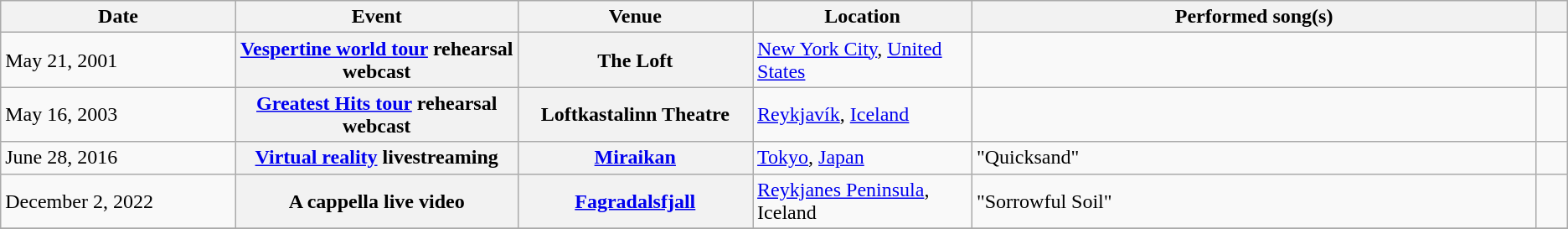<table class="wikitable sortable plainrowheaders">
<tr>
<th style="width:15%;">Date</th>
<th style="width:18%;">Event</th>
<th style="width:15%;">Venue</th>
<th style="width:14%;">Location</th>
<th style="width:36%;">Performed song(s)</th>
<th scope="col" class="unsortable"></th>
</tr>
<tr>
<td>May 21, 2001</td>
<th scope="row"><a href='#'>Vespertine world tour</a> rehearsal webcast</th>
<th scope="row">The Loft</th>
<td><a href='#'>New York City</a>, <a href='#'>United States</a></td>
<td></td>
<td align="center"></td>
</tr>
<tr>
<td>May 16, 2003</td>
<th scope="row"><a href='#'>Greatest Hits tour</a> rehearsal webcast</th>
<th scope="row">Loftkastalinn Theatre</th>
<td><a href='#'>Reykjavík</a>, <a href='#'>Iceland</a></td>
<td></td>
<td align="center"></td>
</tr>
<tr>
<td>June 28, 2016</td>
<th scope="row"><a href='#'>Virtual reality</a> livestreaming</th>
<th scope="row"><a href='#'>Miraikan</a></th>
<td><a href='#'>Tokyo</a>, <a href='#'>Japan</a></td>
<td>"Quicksand"</td>
<td align="center"><br></td>
</tr>
<tr>
<td>December 2, 2022</td>
<th scope="row">A cappella live video</th>
<th scope="row"><a href='#'>Fagradalsfjall</a></th>
<td><a href='#'>Reykjanes Peninsula</a>, Iceland</td>
<td>"Sorrowful Soil"</td>
<td align="center"></td>
</tr>
<tr>
</tr>
</table>
